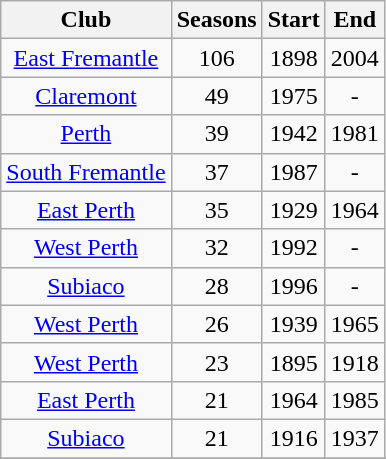<table class="wikitable sortable" style=text-align:center>
<tr>
<th>Club</th>
<th>Seasons</th>
<th>Start</th>
<th>End</th>
</tr>
<tr>
<td><a href='#'>East Fremantle</a></td>
<td>106</td>
<td>1898</td>
<td>2004</td>
</tr>
<tr>
<td><a href='#'>Claremont</a></td>
<td>49</td>
<td>1975</td>
<td align=center>-</td>
</tr>
<tr>
<td><a href='#'>Perth</a></td>
<td>39</td>
<td>1942</td>
<td>1981</td>
</tr>
<tr>
<td><a href='#'>South Fremantle</a></td>
<td>37</td>
<td>1987</td>
<td align=center>-</td>
</tr>
<tr>
<td><a href='#'>East Perth</a></td>
<td>35</td>
<td>1929</td>
<td>1964</td>
</tr>
<tr>
<td><a href='#'>West Perth</a></td>
<td>32</td>
<td>1992</td>
<td align=center>-</td>
</tr>
<tr>
<td><a href='#'>Subiaco</a></td>
<td>28</td>
<td>1996</td>
<td align=center>-</td>
</tr>
<tr>
<td><a href='#'>West Perth</a></td>
<td>26</td>
<td>1939</td>
<td>1965</td>
</tr>
<tr>
<td><a href='#'>West Perth</a></td>
<td>23</td>
<td>1895</td>
<td>1918</td>
</tr>
<tr>
<td><a href='#'>East Perth</a></td>
<td>21</td>
<td>1964</td>
<td>1985</td>
</tr>
<tr>
<td><a href='#'>Subiaco</a></td>
<td>21</td>
<td>1916</td>
<td>1937</td>
</tr>
<tr>
</tr>
</table>
